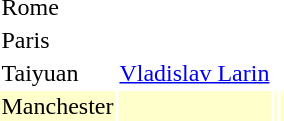<table>
<tr>
<td rowspan=2>Rome</td>
<td rowspan=2></td>
<td rowspan=2></td>
<td></td>
</tr>
<tr>
<td></td>
</tr>
<tr>
<td rowspan=2>Paris</td>
<td rowspan=2></td>
<td rowspan=2></td>
<td></td>
</tr>
<tr>
<td></td>
</tr>
<tr>
<td rowspan=2>Taiyuan</td>
<td rowspan=2> <a href='#'>Vladislav Larin</a> </td>
<td rowspan=2></td>
<td></td>
</tr>
<tr>
<td></td>
</tr>
<tr bgcolor=ffffcc>
<td>Manchester</td>
<td></td>
<td></td>
<td></td>
</tr>
</table>
